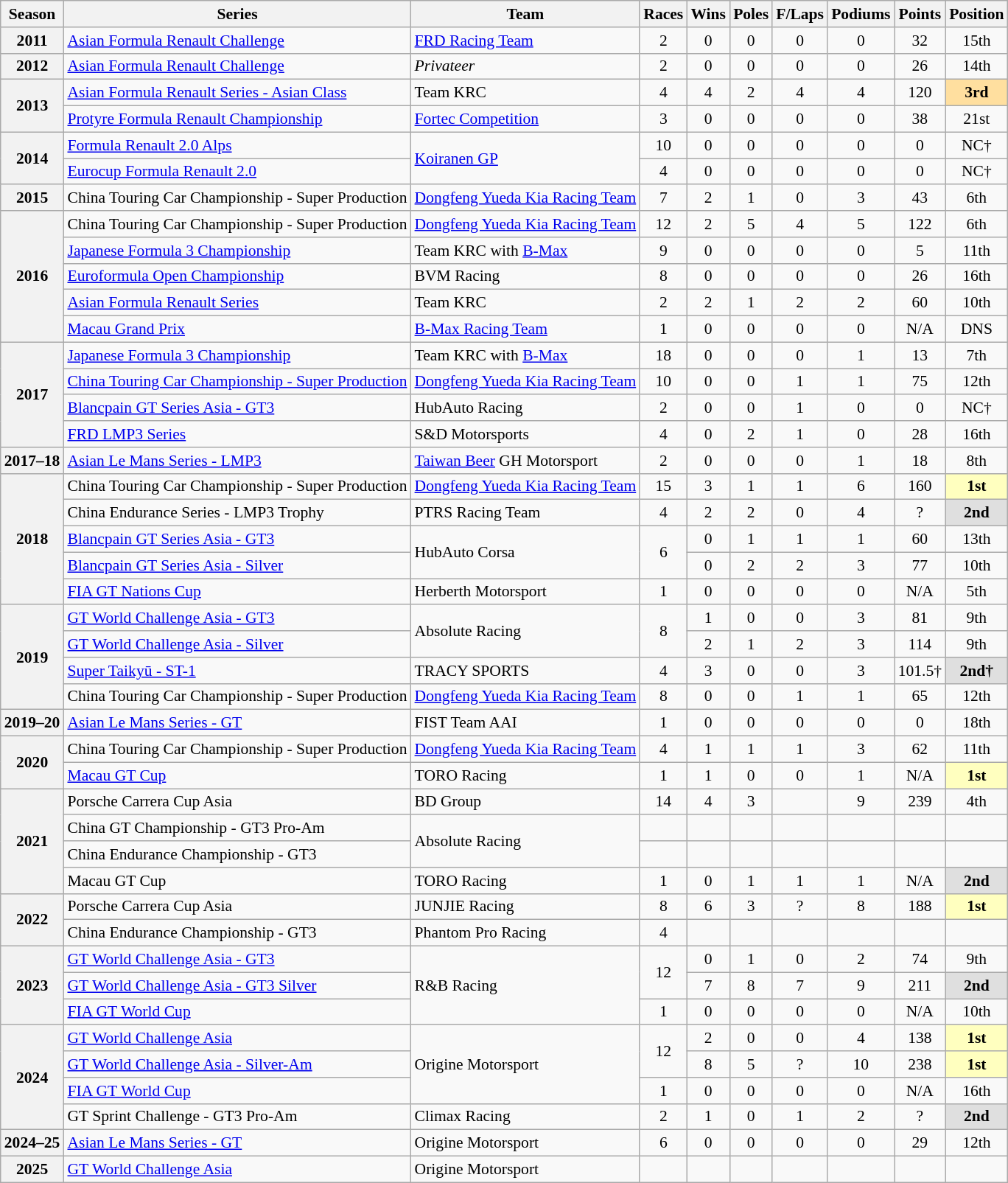<table class="wikitable" style="font-size: 90%; text-align:center">
<tr>
<th>Season</th>
<th>Series</th>
<th>Team</th>
<th>Races</th>
<th>Wins</th>
<th>Poles</th>
<th>F/Laps</th>
<th>Podiums</th>
<th>Points</th>
<th>Position</th>
</tr>
<tr>
<th>2011</th>
<td align=left><a href='#'>Asian Formula Renault Challenge</a></td>
<td align=left><a href='#'>FRD Racing Team</a></td>
<td>2</td>
<td>0</td>
<td>0</td>
<td>0</td>
<td>0</td>
<td>32</td>
<td>15th</td>
</tr>
<tr>
<th>2012</th>
<td align=left><a href='#'>Asian Formula Renault Challenge</a></td>
<td align=left><em>Privateer</em></td>
<td>2</td>
<td>0</td>
<td>0</td>
<td>0</td>
<td>0</td>
<td>26</td>
<td>14th</td>
</tr>
<tr>
<th rowspan="2">2013</th>
<td align="left"><a href='#'>Asian Formula Renault Series - Asian Class</a></td>
<td align="left">Team KRC</td>
<td>4</td>
<td>4</td>
<td>2</td>
<td>4</td>
<td>4</td>
<td>120</td>
<td style="background:#FFDF9F;"><strong>3rd</strong></td>
</tr>
<tr>
<td align="left"><a href='#'>Protyre Formula Renault Championship</a></td>
<td align="left"><a href='#'>Fortec Competition</a></td>
<td>3</td>
<td>0</td>
<td>0</td>
<td>0</td>
<td>0</td>
<td>38</td>
<td>21st</td>
</tr>
<tr>
<th rowspan="2">2014</th>
<td align=left><a href='#'>Formula Renault 2.0 Alps</a></td>
<td rowspan="2" align="left"><a href='#'>Koiranen GP</a></td>
<td>10</td>
<td>0</td>
<td>0</td>
<td>0</td>
<td>0</td>
<td>0</td>
<td>NC†</td>
</tr>
<tr>
<td align=left><a href='#'>Eurocup Formula Renault 2.0</a></td>
<td>4</td>
<td>0</td>
<td>0</td>
<td>0</td>
<td>0</td>
<td>0</td>
<td>NC†</td>
</tr>
<tr>
<th>2015</th>
<td align="left">China Touring Car Championship - Super Production</td>
<td align="left"><a href='#'>Dongfeng Yueda Kia Racing Team</a></td>
<td>7</td>
<td>2</td>
<td>1</td>
<td>0</td>
<td>3</td>
<td>43</td>
<td>6th</td>
</tr>
<tr>
<th rowspan="5">2016</th>
<td align="left">China Touring Car Championship - Super Production</td>
<td align="left"><a href='#'>Dongfeng Yueda Kia Racing Team</a></td>
<td>12</td>
<td>2</td>
<td>5</td>
<td>4</td>
<td>5</td>
<td>122</td>
<td>6th</td>
</tr>
<tr>
<td align="left"><a href='#'>Japanese Formula 3 Championship</a></td>
<td align="left">Team KRC with <a href='#'>B-Max</a></td>
<td>9</td>
<td>0</td>
<td>0</td>
<td>0</td>
<td>0</td>
<td>5</td>
<td>11th</td>
</tr>
<tr>
<td align="left"><a href='#'>Euroformula Open Championship</a></td>
<td align="left">BVM Racing</td>
<td>8</td>
<td>0</td>
<td>0</td>
<td>0</td>
<td>0</td>
<td>26</td>
<td>16th</td>
</tr>
<tr>
<td align="left"><a href='#'>Asian Formula Renault Series</a></td>
<td align="left">Team KRC</td>
<td>2</td>
<td>2</td>
<td>1</td>
<td>2</td>
<td>2</td>
<td>60</td>
<td>10th</td>
</tr>
<tr>
<td align="left"><a href='#'>Macau Grand Prix</a></td>
<td align="left"><a href='#'>B-Max Racing Team</a></td>
<td>1</td>
<td>0</td>
<td>0</td>
<td>0</td>
<td>0</td>
<td>N/A</td>
<td>DNS</td>
</tr>
<tr>
<th rowspan="4">2017</th>
<td align="left"><a href='#'>Japanese Formula 3 Championship</a></td>
<td align="left">Team KRC with <a href='#'>B-Max</a></td>
<td>18</td>
<td>0</td>
<td>0</td>
<td>0</td>
<td>1</td>
<td>13</td>
<td>7th</td>
</tr>
<tr>
<td align="left"><a href='#'>China Touring Car Championship - Super Production</a></td>
<td align="left"><a href='#'>Dongfeng Yueda Kia Racing Team</a></td>
<td>10</td>
<td>0</td>
<td>0</td>
<td>1</td>
<td>1</td>
<td>75</td>
<td>12th</td>
</tr>
<tr>
<td align="left"><a href='#'>Blancpain GT Series Asia - GT3</a></td>
<td align="left">HubAuto Racing</td>
<td>2</td>
<td>0</td>
<td>0</td>
<td>1</td>
<td>0</td>
<td>0</td>
<td>NC†</td>
</tr>
<tr>
<td align="left"><a href='#'>FRD LMP3 Series</a></td>
<td align="left">S&D Motorsports</td>
<td>4</td>
<td>0</td>
<td>2</td>
<td>1</td>
<td>0</td>
<td>28</td>
<td>16th</td>
</tr>
<tr>
<th>2017–18</th>
<td align="left"><a href='#'>Asian Le Mans Series - LMP3</a></td>
<td align="left"><a href='#'>Taiwan Beer</a> GH Motorsport</td>
<td>2</td>
<td>0</td>
<td>0</td>
<td>0</td>
<td>1</td>
<td>18</td>
<td>8th</td>
</tr>
<tr>
<th rowspan="5">2018</th>
<td align=left>China Touring Car Championship - Super Production</td>
<td align="left"><a href='#'>Dongfeng Yueda Kia Racing Team</a></td>
<td>15</td>
<td>3</td>
<td>1</td>
<td>1</td>
<td>6</td>
<td>160</td>
<td style="background:#FFFFBF;"><strong>1st</strong></td>
</tr>
<tr>
<td align="left">China Endurance Series - LMP3 Trophy</td>
<td align="left">PTRS Racing Team</td>
<td>4</td>
<td>2</td>
<td>2</td>
<td>0</td>
<td>4</td>
<td>?</td>
<td style="background:#DFDFDF;"><strong>2nd</strong></td>
</tr>
<tr>
<td align="left"><a href='#'>Blancpain GT Series Asia - GT3</a></td>
<td rowspan="2" align="left">HubAuto Corsa</td>
<td rowspan="2">6</td>
<td>0</td>
<td>1</td>
<td>1</td>
<td>1</td>
<td>60</td>
<td>13th</td>
</tr>
<tr>
<td align="left"><a href='#'>Blancpain GT Series Asia - Silver</a></td>
<td>0</td>
<td>2</td>
<td>2</td>
<td>3</td>
<td>77</td>
<td>10th</td>
</tr>
<tr>
<td align="left"><a href='#'>FIA GT Nations Cup</a></td>
<td align="left">Herberth Motorsport</td>
<td>1</td>
<td>0</td>
<td>0</td>
<td>0</td>
<td>0</td>
<td>N/A</td>
<td>5th</td>
</tr>
<tr>
<th rowspan="4">2019</th>
<td align="left"><a href='#'>GT World Challenge Asia - GT3</a></td>
<td rowspan="2" align="left">Absolute Racing</td>
<td rowspan="2">8</td>
<td>1</td>
<td>0</td>
<td>0</td>
<td>3</td>
<td>81</td>
<td>9th</td>
</tr>
<tr>
<td align="left"><a href='#'>GT World Challenge Asia - Silver</a></td>
<td>2</td>
<td>1</td>
<td>2</td>
<td>3</td>
<td>114</td>
<td>9th</td>
</tr>
<tr>
<td align="left"><a href='#'>Super Taikyū - ST-1</a></td>
<td align="left">TRACY SPORTS</td>
<td>4</td>
<td>3</td>
<td>0</td>
<td>0</td>
<td>3</td>
<td>101.5†</td>
<td style="background:#DFDFDF;"><strong>2nd†</strong></td>
</tr>
<tr>
<td align="left">China Touring Car Championship - Super Production</td>
<td align="left"><a href='#'>Dongfeng Yueda Kia Racing Team</a></td>
<td>8</td>
<td>0</td>
<td>0</td>
<td>1</td>
<td>1</td>
<td>65</td>
<td>12th</td>
</tr>
<tr>
<th>2019–20</th>
<td align="left"><a href='#'>Asian Le Mans Series - GT</a></td>
<td align="left">FIST Team AAI</td>
<td>1</td>
<td>0</td>
<td>0</td>
<td>0</td>
<td>0</td>
<td>0</td>
<td>18th</td>
</tr>
<tr>
<th rowspan="2">2020</th>
<td align="left">China Touring Car Championship - Super Production</td>
<td align="left"><a href='#'>Dongfeng Yueda Kia Racing Team</a></td>
<td>4</td>
<td>1</td>
<td>1</td>
<td>1</td>
<td>3</td>
<td>62</td>
<td>11th</td>
</tr>
<tr>
<td align="left"><a href='#'>Macau GT Cup</a></td>
<td align="left">TORO Racing</td>
<td>1</td>
<td>1</td>
<td>0</td>
<td>0</td>
<td>1</td>
<td>N/A</td>
<td style="background:#FFFFBF;"><strong>1st</strong></td>
</tr>
<tr>
<th rowspan="4">2021</th>
<td align="left">Porsche Carrera Cup Asia</td>
<td align="left">BD Group</td>
<td>14</td>
<td>4</td>
<td>3</td>
<td></td>
<td>9</td>
<td>239</td>
<td>4th</td>
</tr>
<tr>
<td align="left">China GT Championship - GT3 Pro-Am</td>
<td rowspan="2" align="left">Absolute Racing</td>
<td></td>
<td></td>
<td></td>
<td></td>
<td></td>
<td></td>
<td></td>
</tr>
<tr>
<td align="left">China Endurance Championship - GT3</td>
<td></td>
<td></td>
<td></td>
<td></td>
<td></td>
<td></td>
<td></td>
</tr>
<tr>
<td align="left">Macau GT Cup</td>
<td align="left">TORO Racing</td>
<td>1</td>
<td>0</td>
<td>1</td>
<td>1</td>
<td>1</td>
<td>N/A</td>
<td style="background:#DFDFDF;"><strong>2nd</strong></td>
</tr>
<tr>
<th rowspan="2">2022</th>
<td align="left">Porsche Carrera Cup Asia</td>
<td align="left">JUNJIE Racing</td>
<td>8</td>
<td>6</td>
<td>3</td>
<td>?</td>
<td>8</td>
<td>188</td>
<td style="background:#FFFFBF;"><strong>1st</strong></td>
</tr>
<tr>
<td align="left">China Endurance Championship - GT3</td>
<td align="left">Phantom Pro Racing</td>
<td>4</td>
<td></td>
<td></td>
<td></td>
<td></td>
<td></td>
<td></td>
</tr>
<tr>
<th rowspan="3">2023</th>
<td align="left"><a href='#'>GT World Challenge Asia - GT3</a></td>
<td rowspan="3" align="left">R&B Racing</td>
<td rowspan="2">12</td>
<td>0</td>
<td>1</td>
<td>0</td>
<td>2</td>
<td>74</td>
<td>9th</td>
</tr>
<tr>
<td align="left"><a href='#'>GT World Challenge Asia - GT3 Silver</a></td>
<td>7</td>
<td>8</td>
<td>7</td>
<td>9</td>
<td>211</td>
<td style="background:#DFDFDF;"><strong>2nd</strong></td>
</tr>
<tr>
<td align="left"><a href='#'>FIA GT World Cup</a></td>
<td>1</td>
<td>0</td>
<td>0</td>
<td>0</td>
<td>0</td>
<td>N/A</td>
<td>10th</td>
</tr>
<tr>
<th rowspan="4">2024</th>
<td align="left"><a href='#'>GT World Challenge Asia</a></td>
<td rowspan="3" align="left">Origine Motorsport</td>
<td rowspan="2">12</td>
<td>2</td>
<td>0</td>
<td>0</td>
<td>4</td>
<td>138</td>
<td style="background:#FFFFBF;"><strong>1st</strong></td>
</tr>
<tr>
<td align="left"><a href='#'>GT World Challenge Asia - Silver-Am</a></td>
<td>8</td>
<td>5</td>
<td>?</td>
<td>10</td>
<td>238</td>
<td style="background:#FFFFBF;"><strong>1st</strong></td>
</tr>
<tr>
<td align="left"><a href='#'>FIA GT World Cup</a></td>
<td>1</td>
<td>0</td>
<td>0</td>
<td>0</td>
<td>0</td>
<td>N/A</td>
<td>16th</td>
</tr>
<tr>
<td align="left">GT Sprint Challenge - GT3 Pro-Am</td>
<td align="left">Climax Racing</td>
<td>2</td>
<td>1</td>
<td>0</td>
<td>1</td>
<td>2</td>
<td>?</td>
<td style="background:#DFDFDF;"><strong>2nd</strong></td>
</tr>
<tr>
<th>2024–25</th>
<td align="left"><a href='#'>Asian Le Mans Series - GT</a></td>
<td align="left">Origine Motorsport</td>
<td>6</td>
<td>0</td>
<td>0</td>
<td>0</td>
<td>0</td>
<td>29</td>
<td>12th</td>
</tr>
<tr>
<th>2025</th>
<td align=left><a href='#'>GT World Challenge Asia</a></td>
<td align=left>Origine Motorsport</td>
<td></td>
<td></td>
<td></td>
<td></td>
<td></td>
<td></td>
<td></td>
</tr>
</table>
